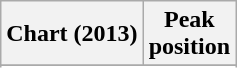<table class="wikitable sortable plainrowheaders">
<tr>
<th scope="col">Chart (2013)</th>
<th scope="col">Peak<br>position</th>
</tr>
<tr>
</tr>
<tr>
</tr>
<tr>
</tr>
</table>
